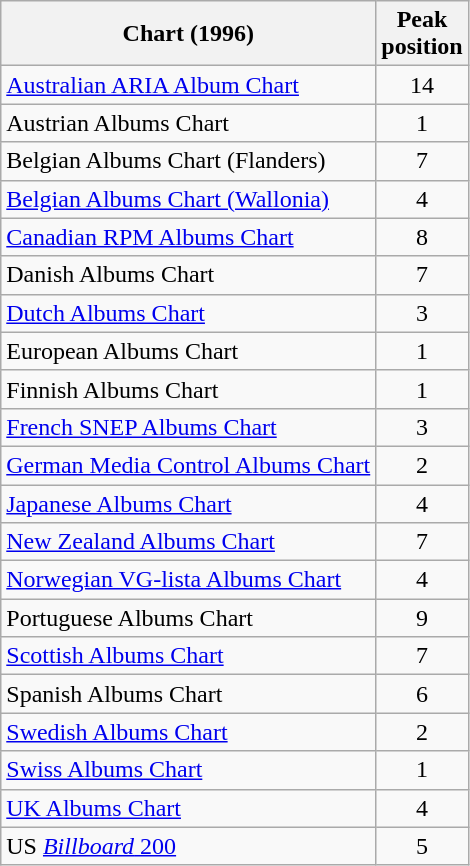<table class="wikitable sortable" style="text-align:center;">
<tr>
<th>Chart (1996)</th>
<th>Peak<br>position</th>
</tr>
<tr>
<td align="left"><a href='#'>Australian ARIA Album Chart</a></td>
<td>14</td>
</tr>
<tr>
<td align="left">Austrian Albums Chart</td>
<td>1</td>
</tr>
<tr>
<td align="left">Belgian Albums Chart (Flanders)</td>
<td>7</td>
</tr>
<tr>
<td align="left"><a href='#'>Belgian Albums Chart (Wallonia)</a></td>
<td>4</td>
</tr>
<tr>
<td align="left"><a href='#'>Canadian RPM Albums Chart</a></td>
<td>8</td>
</tr>
<tr>
<td align="left">Danish Albums Chart</td>
<td>7</td>
</tr>
<tr>
<td align="left"><a href='#'>Dutch Albums Chart</a></td>
<td>3</td>
</tr>
<tr>
<td align="left">European Albums Chart</td>
<td>1</td>
</tr>
<tr>
<td align="left">Finnish Albums Chart</td>
<td>1</td>
</tr>
<tr>
<td align="left"><a href='#'>French SNEP Albums Chart</a></td>
<td>3</td>
</tr>
<tr>
<td align="left"><a href='#'>German Media Control Albums Chart</a></td>
<td>2</td>
</tr>
<tr>
<td align="left"><a href='#'>Japanese Albums Chart</a></td>
<td>4</td>
</tr>
<tr>
<td align="left"><a href='#'>New Zealand Albums Chart</a></td>
<td>7</td>
</tr>
<tr>
<td align="left"><a href='#'>Norwegian VG-lista Albums Chart</a></td>
<td>4</td>
</tr>
<tr>
<td align="left">Portuguese Albums Chart</td>
<td>9</td>
</tr>
<tr>
<td align="left"><a href='#'>Scottish Albums Chart</a></td>
<td>7</td>
</tr>
<tr>
<td align="left">Spanish Albums Chart</td>
<td>6</td>
</tr>
<tr>
<td align="left"><a href='#'>Swedish Albums Chart</a></td>
<td>2</td>
</tr>
<tr>
<td align="left"><a href='#'>Swiss Albums Chart</a></td>
<td>1</td>
</tr>
<tr>
<td align="left"><a href='#'>UK Albums Chart</a></td>
<td>4</td>
</tr>
<tr>
<td align="left">US <a href='#'><em>Billboard</em> 200</a></td>
<td>5</td>
</tr>
</table>
